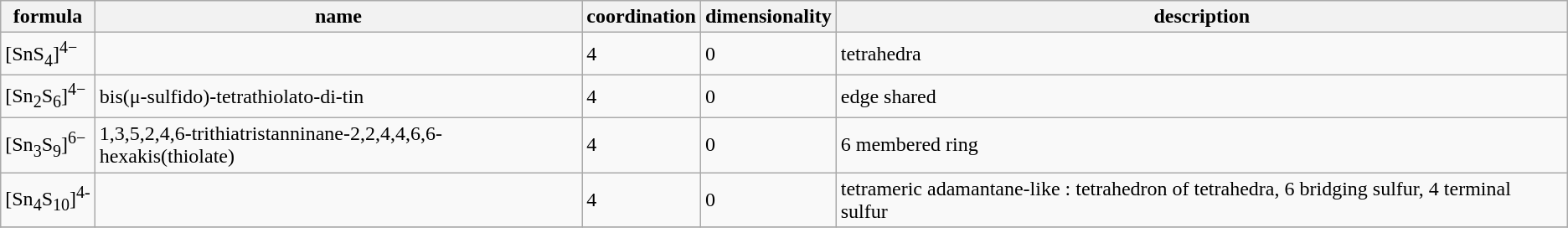<table class="wikitable">
<tr>
<th>formula</th>
<th>name</th>
<th>coordination</th>
<th>dimensionality</th>
<th>description</th>
</tr>
<tr>
<td>[SnS<sub>4</sub>]<sup>4−</sup></td>
<td></td>
<td>4</td>
<td>0</td>
<td>tetrahedra</td>
</tr>
<tr>
<td>[Sn<sub>2</sub>S<sub>6</sub>]<sup>4−</sup></td>
<td>bis(μ-sulfido)-tetrathiolato-di-tin</td>
<td>4</td>
<td>0</td>
<td>edge shared</td>
</tr>
<tr>
<td>[Sn<sub>3</sub>S<sub>9</sub>]<sup>6−</sup></td>
<td>1,3,5,2,4,6-trithiatristanninane-2,2,4,4,6,6-hexakis(thiolate)</td>
<td>4</td>
<td>0</td>
<td>6 membered ring</td>
</tr>
<tr>
<td>[Sn<sub>4</sub>S<sub>10</sub>]<sup>4-</sup></td>
<td></td>
<td>4</td>
<td>0</td>
<td>tetrameric adamantane-like : tetrahedron of tetrahedra, 6 bridging sulfur, 4 terminal sulfur</td>
</tr>
<tr>
</tr>
</table>
